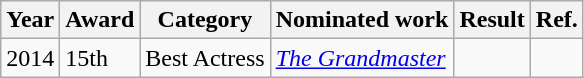<table class="wikitable">
<tr>
<th>Year</th>
<th>Award</th>
<th>Category</th>
<th>Nominated work</th>
<th>Result</th>
<th>Ref.</th>
</tr>
<tr>
<td>2014</td>
<td>15th</td>
<td>Best Actress</td>
<td><em><a href='#'>The Grandmaster</a></em></td>
<td></td>
<td></td>
</tr>
</table>
